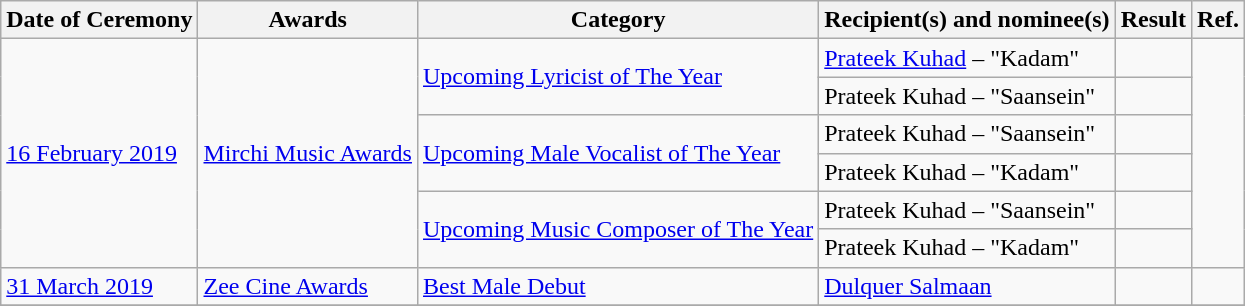<table class="wikitable sortable">
<tr>
<th>Date of Ceremony</th>
<th>Awards</th>
<th>Category</th>
<th>Recipient(s) and nominee(s)</th>
<th>Result</th>
<th>Ref.</th>
</tr>
<tr>
<td rowspan=6><a href='#'>16 February 2019</a></td>
<td rowspan=6><a href='#'>Mirchi Music Awards</a></td>
<td rowspan=2><a href='#'>Upcoming Lyricist of The Year</a></td>
<td><a href='#'>Prateek Kuhad</a> – "Kadam"</td>
<td></td>
<td rowspan=6></td>
</tr>
<tr>
<td>Prateek Kuhad – "Saansein"</td>
<td></td>
</tr>
<tr>
<td rowspan=2><a href='#'>Upcoming Male Vocalist of The Year</a></td>
<td>Prateek Kuhad – "Saansein"</td>
<td></td>
</tr>
<tr>
<td>Prateek Kuhad – "Kadam"</td>
<td></td>
</tr>
<tr>
<td rowspan=2><a href='#'>Upcoming Music Composer of The Year</a></td>
<td>Prateek Kuhad – "Saansein"</td>
<td></td>
</tr>
<tr>
<td>Prateek Kuhad – "Kadam"</td>
<td></td>
</tr>
<tr>
<td><a href='#'>31 March 2019</a></td>
<td><a href='#'>Zee Cine Awards</a></td>
<td><a href='#'>Best Male Debut</a></td>
<td><a href='#'>Dulquer Salmaan</a></td>
<td></td>
<td></td>
</tr>
<tr>
</tr>
</table>
